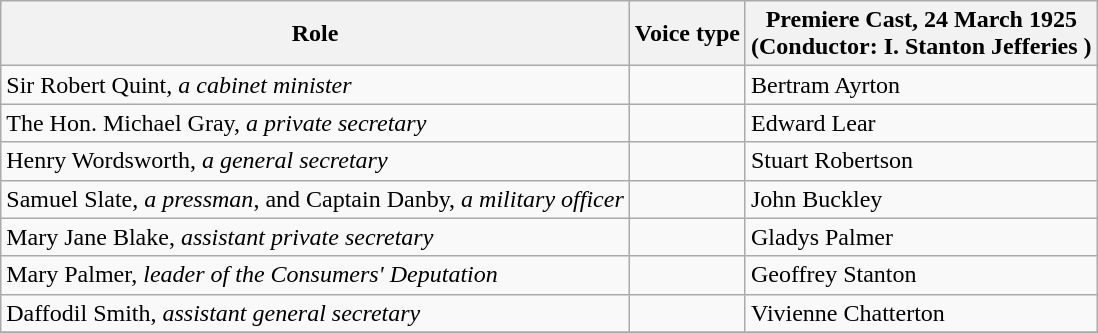<table class="wikitable">
<tr>
<th>Role</th>
<th>Voice type</th>
<th>Premiere Cast, 24 March 1925 <br>(Conductor: I. Stanton Jefferies )</th>
</tr>
<tr>
<td>Sir Robert Quint, <em>a cabinet minister</em></td>
<td></td>
<td>Bertram Ayrton</td>
</tr>
<tr>
<td>The Hon. Michael Gray, <em>a private secretary</em></td>
<td></td>
<td>Edward Lear</td>
</tr>
<tr>
<td>Henry Wordsworth, <em>a general secretary</em></td>
<td></td>
<td>Stuart Robertson</td>
</tr>
<tr>
<td>Samuel Slate, <em>a pressman</em>, and Captain Danby, <em>a military officer</em></td>
<td></td>
<td>John Buckley</td>
</tr>
<tr>
<td>Mary Jane Blake, <em>assistant private secretary</em></td>
<td></td>
<td>Gladys Palmer</td>
</tr>
<tr>
<td>Mary Palmer, <em>leader of the Consumers' Deputation</em></td>
<td></td>
<td>Geoffrey Stanton</td>
</tr>
<tr>
<td>Daffodil Smith, <em>assistant general secretary</em></td>
<td></td>
<td>Vivienne Chatterton</td>
</tr>
<tr>
</tr>
</table>
